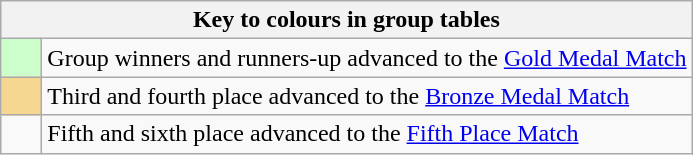<table class="wikitable" style="text-align: center;">
<tr>
<th colspan=2>Key to colours in group tables</th>
</tr>
<tr>
<td bgcolor=#ccffcc style="width: 20px;"></td>
<td align=left>Group winners and runners-up advanced to the <a href='#'>Gold Medal Match</a></td>
</tr>
<tr>
<td bgcolor=#F6D792 style="width: 20px;"></td>
<td align=left>Third and fourth place advanced to the <a href='#'>Bronze Medal Match</a></td>
</tr>
<tr>
<td style="width: 20px;"></td>
<td align=left>Fifth and sixth place advanced to the <a href='#'>Fifth Place Match</a></td>
</tr>
</table>
